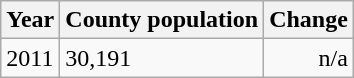<table class="wikitable">
<tr>
<th>Year</th>
<th>County population</th>
<th>Change</th>
</tr>
<tr>
<td>2011</td>
<td>30,191</td>
<td align="right">n/a</td>
</tr>
</table>
